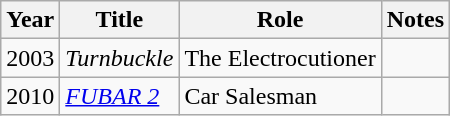<table class="wikitable sortable">
<tr>
<th>Year</th>
<th>Title</th>
<th>Role</th>
<th>Notes</th>
</tr>
<tr>
<td>2003</td>
<td><em>Turnbuckle</em></td>
<td>The Electrocutioner</td>
<td></td>
</tr>
<tr>
<td>2010</td>
<td><em><a href='#'>FUBAR 2</a></em></td>
<td>Car Salesman</td>
<td></td>
</tr>
</table>
